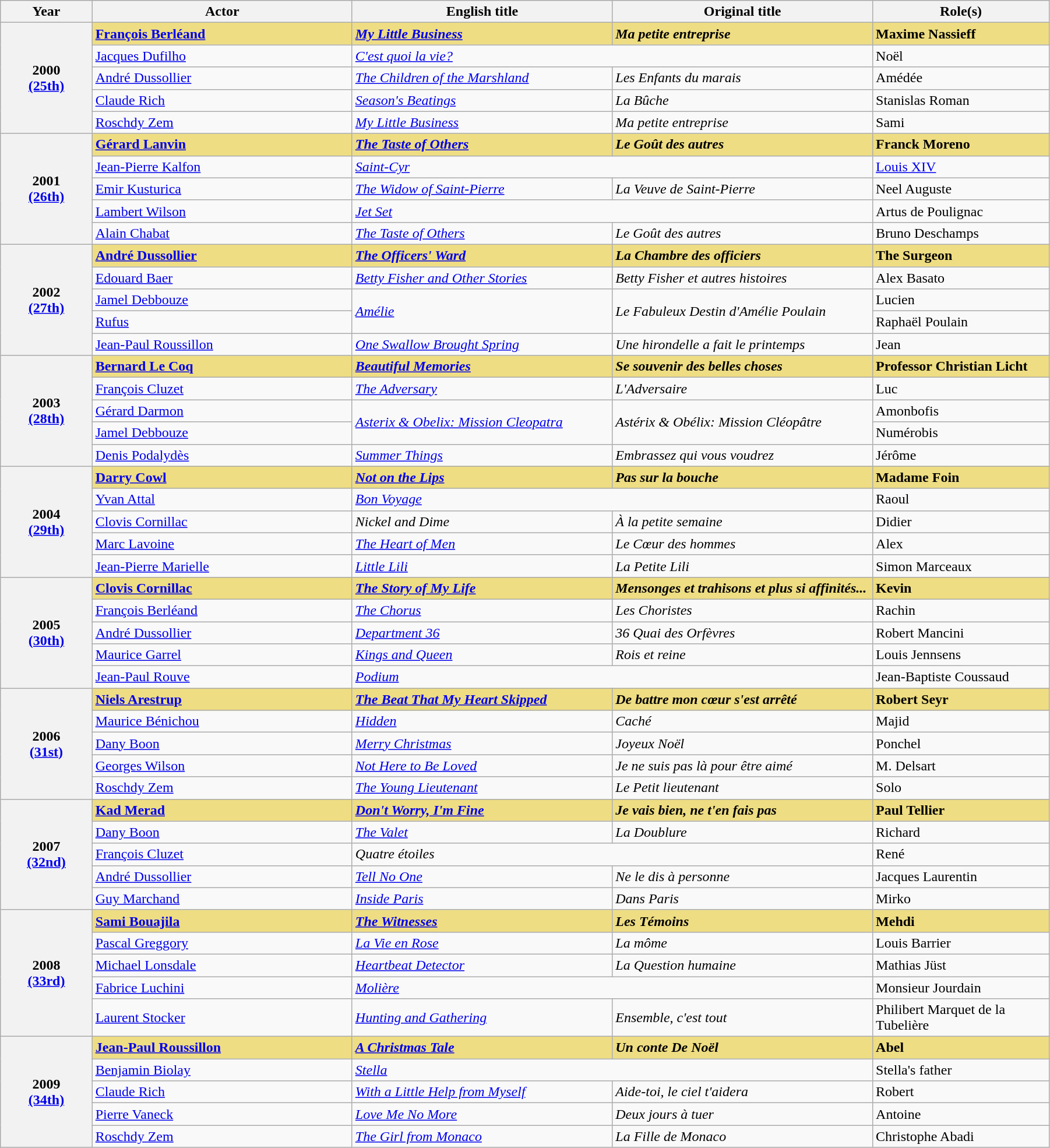<table class="wikitable" width="95%" cellpadding="5">
<tr>
<th width="100">Year</th>
<th width="300">Actor</th>
<th width="300">English title</th>
<th width="300">Original title</th>
<th width="200">Role(s)</th>
</tr>
<tr>
<th rowspan="5" style="text-align:center;">2000<br><a href='#'>(25th)</a></th>
<td style="background:#eedd82;"><a href='#'><strong>François Berléand</strong></a></td>
<td style="background:#eedd82;"><em><a href='#'><strong>My Little Business</strong></a></em></td>
<td style="background:#eedd82;"><strong><em>Ma petite entreprise</em></strong></td>
<td style="background:#eedd82;"><strong>Maxime Nassieff</strong></td>
</tr>
<tr>
<td><a href='#'>Jacques Dufilho</a></td>
<td colspan="2"><em><a href='#'>C'est quoi la vie?</a></em></td>
<td>Noël</td>
</tr>
<tr>
<td><a href='#'>André Dussollier</a></td>
<td><em><a href='#'>The Children of the Marshland</a></em></td>
<td><em>Les Enfants du marais</em></td>
<td>Amédée</td>
</tr>
<tr>
<td><a href='#'>Claude Rich</a></td>
<td><em><a href='#'>Season's Beatings</a></em></td>
<td><em>La Bûche</em></td>
<td>Stanislas Roman</td>
</tr>
<tr>
<td><a href='#'>Roschdy Zem</a></td>
<td><em><a href='#'>My Little Business</a></em></td>
<td><em>Ma petite entreprise</em></td>
<td>Sami</td>
</tr>
<tr>
<th rowspan="5" style="text-align:center;">2001<br><a href='#'>(26th)</a></th>
<td style="background:#eedd82;"><a href='#'><strong>Gérard Lanvin</strong></a></td>
<td style="background:#eedd82;"><em><a href='#'><strong>The Taste of Others</strong></a></em></td>
<td style="background:#eedd82;"><strong><em>Le Goût des autres</em></strong></td>
<td style="background:#eedd82;"><strong>Franck Moreno</strong></td>
</tr>
<tr>
<td><a href='#'>Jean-Pierre Kalfon</a></td>
<td colspan="2"><em><a href='#'>Saint-Cyr</a></em></td>
<td><a href='#'>Louis XIV</a></td>
</tr>
<tr>
<td><a href='#'>Emir Kusturica</a></td>
<td><em><a href='#'>The Widow of Saint-Pierre</a></em></td>
<td><em>La Veuve de Saint-Pierre</em></td>
<td>Neel Auguste</td>
</tr>
<tr>
<td><a href='#'>Lambert Wilson</a></td>
<td colspan="2"><em><a href='#'>Jet Set</a></em></td>
<td>Artus de Poulignac</td>
</tr>
<tr>
<td><a href='#'>Alain Chabat</a></td>
<td><em><a href='#'>The Taste of Others</a></em></td>
<td><em>Le Goût des autres</em></td>
<td>Bruno Deschamps</td>
</tr>
<tr>
<th rowspan="5" style="text-align:center;">2002<br><a href='#'>(27th)</a></th>
<td style="background:#eedd82;"><a href='#'><strong>André Dussollier</strong></a></td>
<td style="background:#eedd82;"><em><a href='#'><strong>The Officers' Ward</strong></a></em></td>
<td style="background:#eedd82;"><strong><em>La Chambre des officiers</em></strong></td>
<td style="background:#eedd82;"><strong>The Surgeon</strong></td>
</tr>
<tr>
<td><a href='#'>Edouard Baer</a></td>
<td><em><a href='#'>Betty Fisher and Other Stories</a></em></td>
<td><em>Betty Fisher et autres histoires</em></td>
<td>Alex Basato</td>
</tr>
<tr>
<td><a href='#'>Jamel Debbouze</a></td>
<td rowspan=2><em><a href='#'>Amélie</a></em></td>
<td rowspan=2><em>Le Fabuleux Destin d'Amélie Poulain</em></td>
<td>Lucien</td>
</tr>
<tr>
<td><a href='#'>Rufus</a></td>
<td>Raphaël Poulain</td>
</tr>
<tr>
<td><a href='#'>Jean-Paul Roussillon</a></td>
<td><em><a href='#'>One Swallow Brought Spring</a></em></td>
<td><em>Une hirondelle a fait le printemps</em></td>
<td>Jean</td>
</tr>
<tr>
<th rowspan="5" style="text-align:center;">2003<br><a href='#'>(28th)</a></th>
<td style="background:#eedd82;"><a href='#'><strong>Bernard Le Coq</strong></a></td>
<td style="background:#eedd82;"><em><a href='#'><strong>Beautiful Memories</strong></a></em></td>
<td style="background:#eedd82;"><strong><em>Se souvenir des belles choses</em></strong></td>
<td style="background:#eedd82;"><strong>Professor Christian Licht</strong></td>
</tr>
<tr>
<td><a href='#'>François Cluzet</a></td>
<td><em><a href='#'>The Adversary</a></em></td>
<td><em>L'Adversaire</em></td>
<td>Luc</td>
</tr>
<tr>
<td><a href='#'>Gérard Darmon</a></td>
<td rowspan=2><em><a href='#'>Asterix & Obelix: Mission Cleopatra</a></em></td>
<td rowspan=2><em>Astérix & Obélix: Mission Cléopâtre</em></td>
<td>Amonbofis</td>
</tr>
<tr>
<td><a href='#'>Jamel Debbouze</a></td>
<td>Numérobis</td>
</tr>
<tr>
<td><a href='#'>Denis Podalydès</a></td>
<td><em><a href='#'>Summer Things</a></em></td>
<td><em>Embrassez qui vous voudrez</em></td>
<td>Jérôme</td>
</tr>
<tr>
<th rowspan="5" style="text-align:center;">2004<br><a href='#'>(29th)</a></th>
<td style="background:#eedd82;"><a href='#'><strong>Darry Cowl</strong></a></td>
<td style="background:#eedd82;"><em><a href='#'><strong>Not on the Lips</strong></a></em></td>
<td style="background:#eedd82;"><strong><em>Pas sur la bouche</em></strong></td>
<td style="background:#eedd82;"><strong>Madame Foin</strong></td>
</tr>
<tr>
<td><a href='#'>Yvan Attal</a></td>
<td colspan="2"><em><a href='#'>Bon Voyage</a></em></td>
<td>Raoul</td>
</tr>
<tr>
<td><a href='#'>Clovis Cornillac</a></td>
<td><em>Nickel and Dime</em></td>
<td><em>À la petite semaine</em></td>
<td>Didier</td>
</tr>
<tr>
<td><a href='#'>Marc Lavoine</a></td>
<td><em><a href='#'>The Heart of Men</a></em></td>
<td><em>Le Cœur des hommes</em></td>
<td>Alex</td>
</tr>
<tr>
<td><a href='#'>Jean-Pierre Marielle</a></td>
<td><em><a href='#'>Little Lili</a></em></td>
<td><em>La Petite Lili</em></td>
<td>Simon Marceaux</td>
</tr>
<tr>
<th rowspan="5" style="text-align:center;">2005<br><a href='#'>(30th)</a></th>
<td style="background:#eedd82;"><a href='#'><strong>Clovis Cornillac</strong></a></td>
<td style="background:#eedd82;"><em><a href='#'><strong>The Story of My Life</strong></a></em></td>
<td style="background:#eedd82;"><strong><em>Mensonges et trahisons et plus si affinités...</em></strong></td>
<td style="background:#eedd82;"><strong>Kevin</strong></td>
</tr>
<tr>
<td><a href='#'>François Berléand</a></td>
<td><em><a href='#'>The Chorus</a></em></td>
<td><em>Les Choristes</em></td>
<td>Rachin</td>
</tr>
<tr>
<td><a href='#'>André Dussollier</a></td>
<td><em><a href='#'>Department 36</a></em></td>
<td><em>36 Quai des Orfèvres</em></td>
<td>Robert Mancini</td>
</tr>
<tr>
<td><a href='#'>Maurice Garrel</a></td>
<td><em><a href='#'>Kings and Queen</a></em></td>
<td><em>Rois et reine</em></td>
<td>Louis Jennsens</td>
</tr>
<tr>
<td><a href='#'>Jean-Paul Rouve</a></td>
<td colspan="2"><em><a href='#'>Podium</a></em></td>
<td>Jean-Baptiste Coussaud</td>
</tr>
<tr>
<th rowspan="5" style="text-align:center;">2006<br><a href='#'>(31st)</a></th>
<td style="background:#eedd82;"><a href='#'><strong>Niels Arestrup</strong></a></td>
<td style="background:#eedd82;"><em><a href='#'><strong>The Beat That My Heart Skipped</strong></a></em></td>
<td style="background:#eedd82;"><strong><em>De battre mon cœur s'est arrêté</em></strong></td>
<td style="background:#eedd82;"><strong>Robert Seyr</strong></td>
</tr>
<tr>
<td><a href='#'>Maurice Bénichou</a></td>
<td><em><a href='#'>Hidden</a></em></td>
<td><em>Caché</em></td>
<td>Majid</td>
</tr>
<tr>
<td><a href='#'>Dany Boon</a></td>
<td><em><a href='#'>Merry Christmas</a></em></td>
<td><em>Joyeux Noël</em></td>
<td>Ponchel</td>
</tr>
<tr>
<td><a href='#'>Georges Wilson</a></td>
<td><em><a href='#'>Not Here to Be Loved</a></em></td>
<td><em>Je ne suis pas là pour être aimé</em></td>
<td>M. Delsart</td>
</tr>
<tr>
<td><a href='#'>Roschdy Zem</a></td>
<td><em><a href='#'>The Young Lieutenant</a></em></td>
<td><em>Le Petit lieutenant</em></td>
<td>Solo</td>
</tr>
<tr>
<th rowspan="5" style="text-align:center;">2007<br><a href='#'>(32nd)</a></th>
<td style="background:#eedd82;"><a href='#'><strong>Kad Merad</strong></a></td>
<td style="background:#eedd82;"><em><a href='#'><strong>Don't Worry, I'm Fine</strong></a></em></td>
<td style="background:#eedd82;"><strong><em>Je vais bien, ne t'en fais pas</em></strong></td>
<td style="background:#eedd82;"><strong>Paul Tellier</strong></td>
</tr>
<tr>
<td><a href='#'>Dany Boon</a></td>
<td><em><a href='#'>The Valet</a></em></td>
<td><em>La Doublure</em></td>
<td>Richard</td>
</tr>
<tr>
<td><a href='#'>François Cluzet</a></td>
<td colspan="2"><em>Quatre étoiles</em></td>
<td>René</td>
</tr>
<tr>
<td><a href='#'>André Dussollier</a></td>
<td><em><a href='#'>Tell No One</a></em></td>
<td><em>Ne le dis à personne</em></td>
<td>Jacques Laurentin</td>
</tr>
<tr>
<td><a href='#'>Guy Marchand</a></td>
<td><em><a href='#'>Inside Paris</a></em></td>
<td><em>Dans Paris</em></td>
<td>Mirko</td>
</tr>
<tr>
<th rowspan="5" style="text-align:center;">2008<br><a href='#'>(33rd)</a></th>
<td style="background:#eedd82;"><a href='#'><strong>Sami Bouajila</strong></a></td>
<td style="background:#eedd82;"><em><a href='#'><strong>The Witnesses</strong></a></em></td>
<td style="background:#eedd82;"><strong><em>Les Témoins</em></strong></td>
<td style="background:#eedd82;"><strong>Mehdi</strong></td>
</tr>
<tr>
<td><a href='#'>Pascal Greggory</a></td>
<td><em><a href='#'>La Vie en Rose</a></em></td>
<td><em>La môme</em></td>
<td>Louis Barrier</td>
</tr>
<tr>
<td><a href='#'>Michael Lonsdale</a></td>
<td><em><a href='#'>Heartbeat Detector</a></em></td>
<td><em>La Question humaine</em></td>
<td>Mathias Jüst</td>
</tr>
<tr>
<td><a href='#'>Fabrice Luchini</a></td>
<td colspan="2"><em><a href='#'>Molière</a></em></td>
<td>Monsieur Jourdain</td>
</tr>
<tr>
<td><a href='#'>Laurent Stocker</a></td>
<td><em><a href='#'>Hunting and Gathering</a></em></td>
<td><em>Ensemble, c'est tout</em></td>
<td>Philibert Marquet de la Tubelière</td>
</tr>
<tr>
<th rowspan="5" style="text-align:center;">2009<br><a href='#'>(34th)</a></th>
<td style="background:#eedd82;"><a href='#'><strong>Jean-Paul Roussillon</strong></a></td>
<td style="background:#eedd82;"><em><a href='#'><strong>A Christmas Tale</strong></a></em></td>
<td style="background:#eedd82;"><strong><em>Un conte De Noël</em></strong></td>
<td style="background:#eedd82;"><strong>Abel</strong></td>
</tr>
<tr>
<td><a href='#'>Benjamin Biolay</a></td>
<td colspan="2"><em><a href='#'>Stella</a></em></td>
<td>Stella's father</td>
</tr>
<tr>
<td><a href='#'>Claude Rich</a></td>
<td><em><a href='#'>With a Little Help from Myself</a></em></td>
<td><em>Aide-toi, le ciel t'aidera</em></td>
<td>Robert</td>
</tr>
<tr>
<td><a href='#'>Pierre Vaneck</a></td>
<td><em><a href='#'>Love Me No More</a></em></td>
<td><em>Deux jours à tuer</em></td>
<td>Antoine</td>
</tr>
<tr>
<td><a href='#'>Roschdy Zem</a></td>
<td><em><a href='#'>The Girl from Monaco</a></em></td>
<td><em>La Fille de Monaco</em></td>
<td>Christophe Abadi</td>
</tr>
</table>
